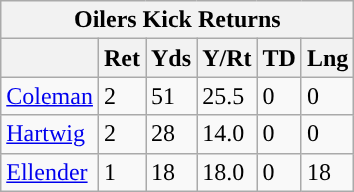<table class="wikitable">
<tr>
<th colspan="6">Oilers Kick Returns</th>
</tr>
<tr>
<th></th>
<th>Ret</th>
<th>Yds</th>
<th>Y/Rt</th>
<th>TD</th>
<th>Lng</th>
</tr>
<tr>
<td><a href='#'>Coleman</a></td>
<td>2</td>
<td>51</td>
<td>25.5</td>
<td>0</td>
<td>0</td>
</tr>
<tr>
<td><a href='#'>Hartwig</a></td>
<td>2</td>
<td>28</td>
<td>14.0</td>
<td>0</td>
<td>0</td>
</tr>
<tr>
<td><a href='#'>Ellender</a></td>
<td>1</td>
<td>18</td>
<td>18.0</td>
<td>0</td>
<td>18</td>
</tr>
</table>
